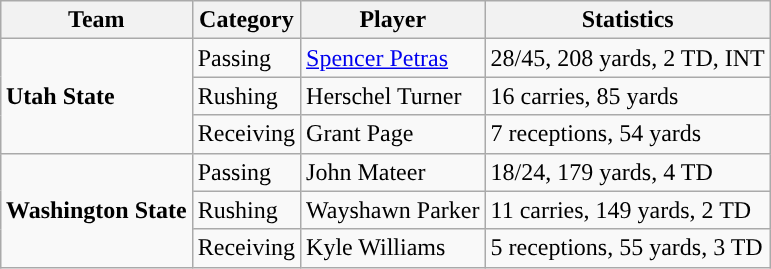<table class="wikitable" style="float: right;">
<tr>
<th>Team</th>
<th>Category</th>
<th>Player</th>
<th>Statistics</th>
</tr>
<tr>
<td rowspan=3><strong>Utah State</strong></td>
<td>Passing</td>
<td><a href='#'>Spencer Petras</a></td>
<td>28/45, 208 yards, 2 TD, INT</td>
</tr>
<tr>
<td>Rushing</td>
<td>Herschel Turner</td>
<td>16 carries, 85 yards</td>
</tr>
<tr>
<td>Receiving</td>
<td>Grant Page</td>
<td>7 receptions, 54 yards</td>
</tr>
<tr>
<td rowspan=3><strong>Washington State</strong></td>
<td>Passing</td>
<td>John Mateer</td>
<td>18/24, 179 yards, 4 TD</td>
</tr>
<tr>
<td>Rushing</td>
<td>Wayshawn Parker</td>
<td>11 carries, 149 yards, 2 TD</td>
</tr>
<tr>
<td>Receiving</td>
<td>Kyle Williams</td>
<td>5 receptions, 55 yards, 3 TD</td>
</tr>
</table>
